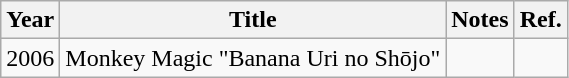<table class="wikitable">
<tr>
<th>Year</th>
<th>Title</th>
<th>Notes</th>
<th>Ref.</th>
</tr>
<tr>
<td>2006</td>
<td>Monkey Magic "Banana Uri no Shōjo"</td>
<td></td>
<td></td>
</tr>
</table>
